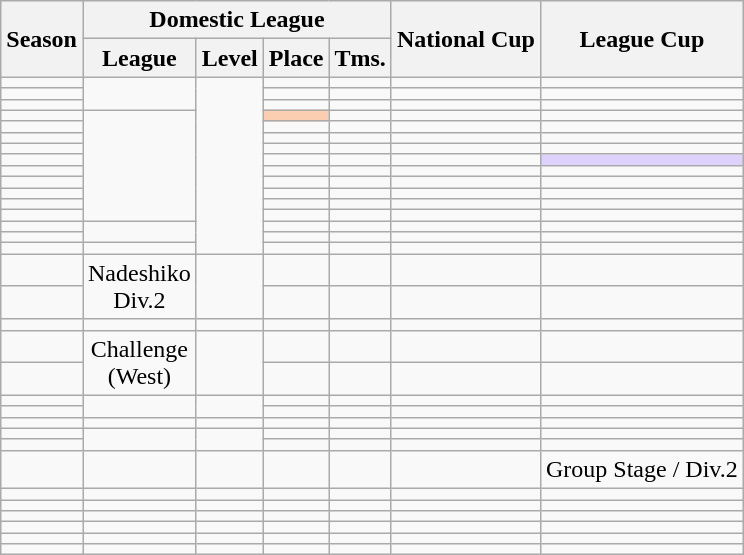<table class="wikitable">
<tr style="background:#f0f6fa;">
<th rowspan="2"><strong>Season</strong></th>
<th colspan="4"><strong>Domestic League</strong></th>
<th rowspan="2"><strong>National Cup</strong></th>
<th rowspan="2"><strong>League Cup</strong></th>
</tr>
<tr>
<th>League</th>
<th>Level</th>
<th>Place</th>
<th>Tms.</th>
</tr>
<tr>
<td></td>
<td rowspan="3"></td>
<td rowspan="16"></td>
<td></td>
<td></td>
<td></td>
<td></td>
</tr>
<tr>
<td></td>
<td></td>
<td></td>
<td></td>
<td></td>
</tr>
<tr>
<td></td>
<td></td>
<td></td>
<td></td>
<td></td>
</tr>
<tr>
<td></td>
<td rowspan="10"></td>
<td style="background-color:#FBCEB1"></td>
<td></td>
<td></td>
<td></td>
</tr>
<tr>
<td></td>
<td></td>
<td></td>
<td></td>
<td></td>
</tr>
<tr>
<td></td>
<td></td>
<td></td>
<td></td>
<td></td>
</tr>
<tr>
<td></td>
<td></td>
<td></td>
<td></td>
<td></td>
</tr>
<tr>
<td></td>
<td></td>
<td></td>
<td></td>
<td style="background-color:#DED1FB"></td>
</tr>
<tr>
<td></td>
<td></td>
<td></td>
<td></td>
<td></td>
</tr>
<tr>
<td></td>
<td></td>
<td></td>
<td></td>
<td></td>
</tr>
<tr>
<td></td>
<td></td>
<td></td>
<td></td>
<td></td>
</tr>
<tr>
<td></td>
<td></td>
<td></td>
<td></td>
<td></td>
</tr>
<tr>
<td></td>
<td></td>
<td></td>
<td></td>
<td></td>
</tr>
<tr>
<td></td>
<td rowspan="2"></td>
<td></td>
<td></td>
<td></td>
<td></td>
</tr>
<tr>
<td></td>
<td></td>
<td></td>
<td></td>
<td></td>
</tr>
<tr>
<td></td>
<td></td>
<td></td>
<td></td>
<td></td>
<td></td>
</tr>
<tr>
<td></td>
<td rowspan="2" style="text-align:center;">Nadeshiko<br>Div.2</td>
<td rowspan="2"></td>
<td></td>
<td></td>
<td></td>
<td></td>
</tr>
<tr>
<td></td>
<td></td>
<td></td>
<td></td>
<td></td>
</tr>
<tr>
<td></td>
<td></td>
<td></td>
<td></td>
<td></td>
<td></td>
<td></td>
</tr>
<tr>
<td></td>
<td rowspan="2" style="text-align:center;">Challenge<br>(West)</td>
<td rowspan="2"></td>
<td></td>
<td></td>
<td></td>
<td></td>
</tr>
<tr>
<td></td>
<td></td>
<td></td>
<td></td>
<td></td>
</tr>
<tr>
<td></td>
<td rowspan="2"></td>
<td rowspan="2"></td>
<td></td>
<td></td>
<td></td>
<td></td>
</tr>
<tr>
<td></td>
<td></td>
<td></td>
<td></td>
<td></td>
</tr>
<tr>
<td></td>
<td></td>
<td></td>
<td></td>
<td></td>
<td></td>
<td></td>
</tr>
<tr>
<td></td>
<td rowspan="2"></td>
<td rowspan="2"></td>
<td></td>
<td></td>
<td></td>
<td></td>
</tr>
<tr>
<td></td>
<td></td>
<td></td>
<td></td>
<td></td>
</tr>
<tr>
<td></td>
<td></td>
<td></td>
<td></td>
<td></td>
<td></td>
<td style="text-align:center;">Group Stage / Div.2</td>
</tr>
<tr>
<td></td>
<td></td>
<td></td>
<td></td>
<td></td>
<td></td>
<td></td>
</tr>
<tr>
<td></td>
<td></td>
<td></td>
<td></td>
<td></td>
<td></td>
<td></td>
</tr>
<tr>
<td></td>
<td></td>
<td></td>
<td></td>
<td></td>
<td></td>
<td></td>
</tr>
<tr>
<td></td>
<td></td>
<td></td>
<td></td>
<td></td>
<td></td>
<td></td>
</tr>
<tr>
<td></td>
<td></td>
<td></td>
<td></td>
<td></td>
<td></td>
<td></td>
</tr>
<tr>
<td></td>
<td></td>
<td></td>
<td></td>
<td></td>
<td></td>
<td></td>
</tr>
</table>
